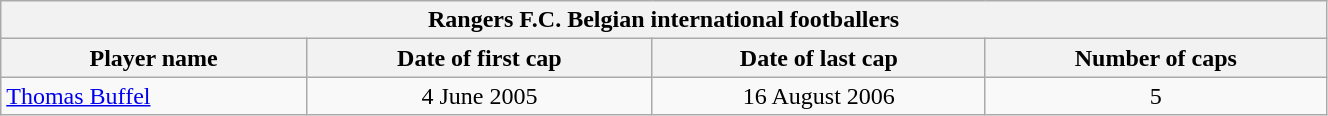<table class="wikitable plainrowheaders" style="width: 70%;">
<tr>
<th colspan=5>Rangers F.C. Belgian international footballers </th>
</tr>
<tr>
<th scope="col">Player name</th>
<th scope="col">Date of first cap</th>
<th scope="col">Date of last cap</th>
<th scope="col">Number of caps</th>
</tr>
<tr>
<td><a href='#'>Thomas Buffel</a></td>
<td align="center">4 June 2005</td>
<td align="center">16 August 2006</td>
<td align="center">5</td>
</tr>
</table>
